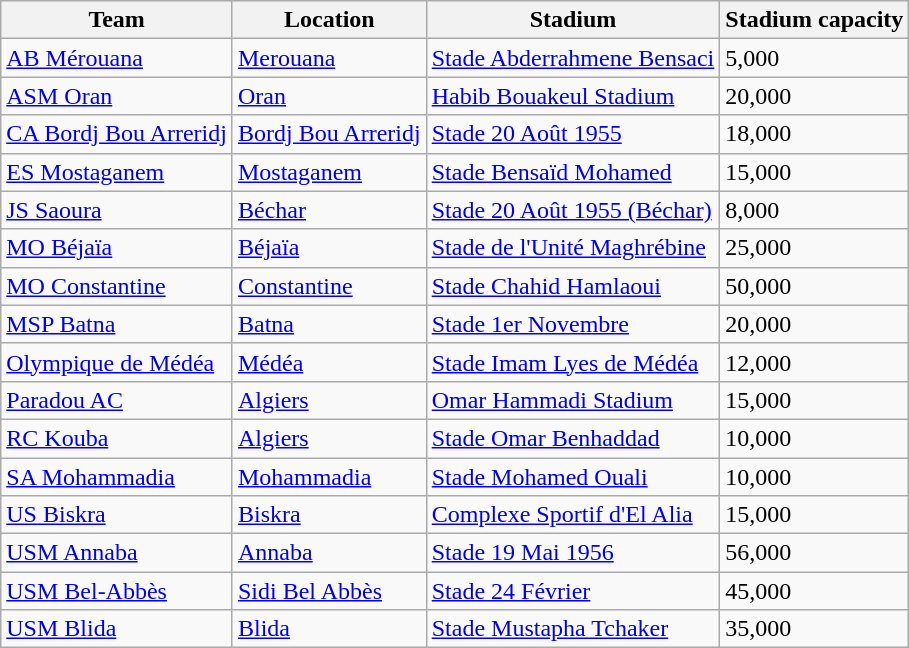<table class="wikitable sortable">
<tr>
<th>Team</th>
<th>Location</th>
<th>Stadium</th>
<th>Stadium capacity</th>
</tr>
<tr>
<td><a href='#'>AB Mérouana</a></td>
<td><a href='#'>Merouana</a></td>
<td><a href='#'>Stade Abderrahmene Bensaci</a></td>
<td>5,000</td>
</tr>
<tr>
<td><a href='#'>ASM Oran</a></td>
<td><a href='#'>Oran</a></td>
<td><a href='#'>Habib Bouakeul Stadium</a></td>
<td>20,000</td>
</tr>
<tr>
<td><a href='#'>CA Bordj Bou Arreridj</a></td>
<td><a href='#'>Bordj Bou Arreridj</a></td>
<td><a href='#'>Stade 20 Août 1955</a></td>
<td>18,000</td>
</tr>
<tr>
<td><a href='#'>ES Mostaganem</a></td>
<td><a href='#'>Mostaganem</a></td>
<td><a href='#'>Stade Bensaïd Mohamed</a></td>
<td>15,000</td>
</tr>
<tr>
<td><a href='#'>JS Saoura</a></td>
<td><a href='#'>Béchar</a></td>
<td><a href='#'>Stade 20 Août 1955 (Béchar)</a></td>
<td>8,000</td>
</tr>
<tr>
<td><a href='#'>MO Béjaïa</a></td>
<td><a href='#'>Béjaïa</a></td>
<td><a href='#'>Stade de l'Unité Maghrébine</a></td>
<td>25,000</td>
</tr>
<tr>
<td><a href='#'>MO Constantine</a></td>
<td><a href='#'>Constantine</a></td>
<td><a href='#'>Stade Chahid Hamlaoui</a></td>
<td>50,000</td>
</tr>
<tr>
<td><a href='#'>MSP Batna</a></td>
<td><a href='#'>Batna</a></td>
<td><a href='#'>Stade 1er Novembre</a></td>
<td>20,000</td>
</tr>
<tr>
<td><a href='#'>Olympique de Médéa</a></td>
<td><a href='#'>Médéa</a></td>
<td><a href='#'>Stade Imam Lyes de Médéa</a></td>
<td>12,000</td>
</tr>
<tr>
<td><a href='#'>Paradou AC</a></td>
<td><a href='#'>Algiers</a></td>
<td><a href='#'>Omar Hammadi Stadium</a></td>
<td>15,000</td>
</tr>
<tr>
<td><a href='#'>RC Kouba</a></td>
<td><a href='#'>Algiers</a></td>
<td><a href='#'>Stade Omar Benhaddad</a></td>
<td>10,000</td>
</tr>
<tr>
<td><a href='#'>SA Mohammadia</a></td>
<td><a href='#'>Mohammadia</a></td>
<td><a href='#'>Stade Mohamed Ouali</a></td>
<td>10,000</td>
</tr>
<tr>
<td><a href='#'>US Biskra</a></td>
<td><a href='#'>Biskra</a></td>
<td><a href='#'>Complexe Sportif d'El Alia</a></td>
<td>15,000</td>
</tr>
<tr>
<td><a href='#'>USM Annaba</a></td>
<td><a href='#'>Annaba</a></td>
<td><a href='#'>Stade 19 Mai 1956</a></td>
<td>56,000</td>
</tr>
<tr>
<td><a href='#'>USM Bel-Abbès</a></td>
<td><a href='#'>Sidi Bel Abbès</a></td>
<td><a href='#'>Stade 24 Février</a></td>
<td>45,000</td>
</tr>
<tr>
<td><a href='#'>USM Blida</a></td>
<td><a href='#'>Blida</a></td>
<td><a href='#'>Stade Mustapha Tchaker</a></td>
<td>35,000</td>
</tr>
</table>
